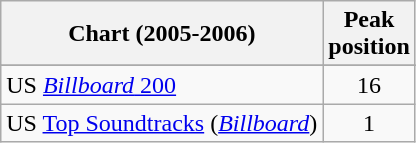<table class="wikitable sortable" border="1">
<tr>
<th>Chart (2005-2006)</th>
<th>Peak<br>position</th>
</tr>
<tr>
</tr>
<tr>
</tr>
<tr>
</tr>
<tr>
</tr>
<tr>
</tr>
<tr>
</tr>
<tr>
</tr>
<tr>
</tr>
<tr>
</tr>
<tr>
</tr>
<tr>
</tr>
<tr>
</tr>
<tr>
<td>US <a href='#'><em>Billboard</em> 200</a></td>
<td align=center>16</td>
</tr>
<tr>
<td>US <a href='#'>Top Soundtracks</a> (<em><a href='#'>Billboard</a></em>)</td>
<td align=center>1</td>
</tr>
</table>
